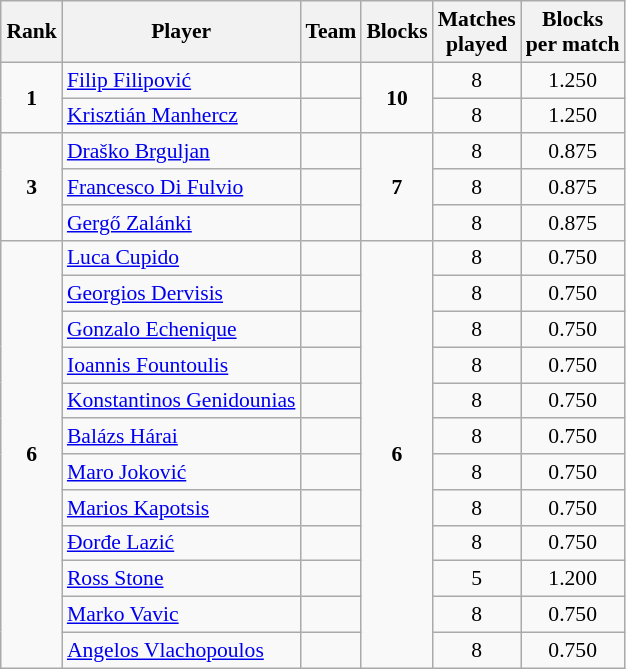<table class="wikitable sortable" style="text-align: center; font-size: 90%; margin-left: 1em;">
<tr>
<th>Rank</th>
<th>Player</th>
<th>Team</th>
<th>Blocks</th>
<th>Matches<br>played</th>
<th>Blocks<br>per match</th>
</tr>
<tr>
<td rowspan="2"><strong>1</strong></td>
<td style="text-align: left;" data-sort-value="Filipović, Filip"><a href='#'>Filip Filipović</a></td>
<td style="text-align: left;"></td>
<td rowspan="2"><strong>10</strong></td>
<td>8</td>
<td>1.250</td>
</tr>
<tr>
<td style="text-align: left;" data-sort-value="Manhercz, Krisztián"><a href='#'>Krisztián Manhercz</a></td>
<td style="text-align: left;"></td>
<td>8</td>
<td>1.250</td>
</tr>
<tr>
<td rowspan="3"><strong>3</strong></td>
<td style="text-align: left;" data-sort-value="Brguljan, Draško"><a href='#'>Draško Brguljan</a></td>
<td style="text-align: left;"></td>
<td rowspan="3"><strong>7</strong></td>
<td>8</td>
<td>0.875</td>
</tr>
<tr>
<td style="text-align: left;" data-sort-value="Di Fulvio, Francesco"><a href='#'>Francesco Di Fulvio</a></td>
<td style="text-align: left;"></td>
<td>8</td>
<td>0.875</td>
</tr>
<tr>
<td style="text-align: left;" data-sort-value="Zalánki, Gergő"><a href='#'>Gergő Zalánki</a></td>
<td style="text-align: left;"></td>
<td>8</td>
<td>0.875</td>
</tr>
<tr>
<td rowspan="12"><strong>6</strong></td>
<td style="text-align: left;" data-sort-value="Cupido, Luca"><a href='#'>Luca Cupido</a></td>
<td style="text-align: left;"></td>
<td rowspan="12"><strong>6</strong></td>
<td>8</td>
<td>0.750</td>
</tr>
<tr>
<td style="text-align: left;" data-sort-value="Dervisis, Georgios"><a href='#'>Georgios Dervisis</a></td>
<td style="text-align: left;"></td>
<td>8</td>
<td>0.750</td>
</tr>
<tr>
<td style="text-align: left;" data-sort-value="Echenique, Gonzalo"><a href='#'>Gonzalo Echenique</a></td>
<td style="text-align: left;"></td>
<td>8</td>
<td>0.750</td>
</tr>
<tr>
<td style="text-align: left;" data-sort-value="Fountoulis, Ioannis"><a href='#'>Ioannis Fountoulis</a></td>
<td style="text-align: left;"></td>
<td>8</td>
<td>0.750</td>
</tr>
<tr>
<td style="text-align: left;" data-sort-value="Genidounias, Konstantinos"><a href='#'>Konstantinos Genidounias</a></td>
<td style="text-align: left;"></td>
<td>8</td>
<td>0.750</td>
</tr>
<tr>
<td style="text-align: left;" data-sort-value="Hárai, Balázs"><a href='#'>Balázs Hárai</a></td>
<td style="text-align: left;"></td>
<td>8</td>
<td>0.750</td>
</tr>
<tr>
<td style="text-align: left;" data-sort-value="Joković, Maro"><a href='#'>Maro Joković</a></td>
<td style="text-align: left;"></td>
<td>8</td>
<td>0.750</td>
</tr>
<tr>
<td style="text-align: left;" data-sort-value="Kapotsis, Marios"><a href='#'>Marios Kapotsis</a></td>
<td style="text-align: left;"></td>
<td>8</td>
<td>0.750</td>
</tr>
<tr>
<td style="text-align: left;" data-sort-value="Lazić, Đorđe"><a href='#'>Đorđe Lazić</a></td>
<td style="text-align: left;"></td>
<td>8</td>
<td>0.750</td>
</tr>
<tr>
<td style="text-align: left;" data-sort-value="Stone, Ross"><a href='#'>Ross Stone</a></td>
<td style="text-align: left;"></td>
<td>5</td>
<td>1.200</td>
</tr>
<tr>
<td style="text-align: left;" data-sort-value="Vavic, Marko"><a href='#'>Marko Vavic</a></td>
<td style="text-align: left;"></td>
<td>8</td>
<td>0.750</td>
</tr>
<tr>
<td style="text-align: left;" data-sort-value="Vlachopoulos, Angelos"><a href='#'>Angelos Vlachopoulos</a></td>
<td style="text-align: left;"></td>
<td>8</td>
<td>0.750</td>
</tr>
</table>
